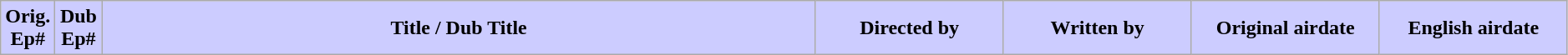<table class="wikitable" width=99%>
<tr>
<th style="background: #CCF" width="3%">Orig. Ep#</th>
<th style="background: #CCF" width="3%">Dub Ep#</th>
<th style="background: #CCF">Title / Dub Title</th>
<th style="background: #CCF" width="12%">Directed by</th>
<th style="background: #CCF" width="12%">Written by</th>
<th style="background: #CCF" width="12%">Original airdate</th>
<th style="background: #CCF" width="12%">English airdate<br>

















































</th>
</tr>
</table>
